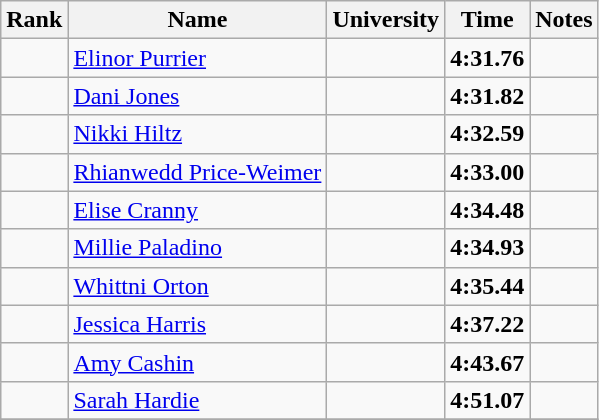<table class="wikitable sortable" style="text-align:center">
<tr>
<th>Rank</th>
<th>Name</th>
<th>University</th>
<th>Time</th>
<th>Notes</th>
</tr>
<tr>
<td></td>
<td align=left><a href='#'>Elinor Purrier</a></td>
<td></td>
<td><strong>4:31.76</strong></td>
<td></td>
</tr>
<tr>
<td></td>
<td align=left><a href='#'>Dani Jones</a></td>
<td></td>
<td><strong>4:31.82</strong></td>
<td></td>
</tr>
<tr>
<td></td>
<td align=left><a href='#'>Nikki Hiltz</a></td>
<td></td>
<td><strong>4:32.59</strong></td>
<td></td>
</tr>
<tr>
<td></td>
<td align=left><a href='#'>Rhianwedd Price-Weimer</a></td>
<td></td>
<td><strong>4:33.00</strong></td>
<td></td>
</tr>
<tr>
<td></td>
<td align=left><a href='#'>Elise Cranny</a></td>
<td></td>
<td><strong>4:34.48</strong></td>
<td></td>
</tr>
<tr>
<td></td>
<td align=left><a href='#'>Millie Paladino</a></td>
<td></td>
<td><strong>4:34.93</strong></td>
<td></td>
</tr>
<tr>
<td></td>
<td align=left><a href='#'>Whittni Orton</a></td>
<td></td>
<td><strong>4:35.44</strong></td>
<td></td>
</tr>
<tr>
<td></td>
<td align=left><a href='#'>Jessica Harris</a></td>
<td></td>
<td><strong>4:37.22</strong></td>
<td></td>
</tr>
<tr>
<td></td>
<td align=left><a href='#'>Amy Cashin</a></td>
<td></td>
<td><strong>4:43.67</strong></td>
<td></td>
</tr>
<tr>
<td></td>
<td align=left><a href='#'>Sarah Hardie</a></td>
<td></td>
<td><strong>4:51.07</strong></td>
<td></td>
</tr>
<tr>
</tr>
</table>
